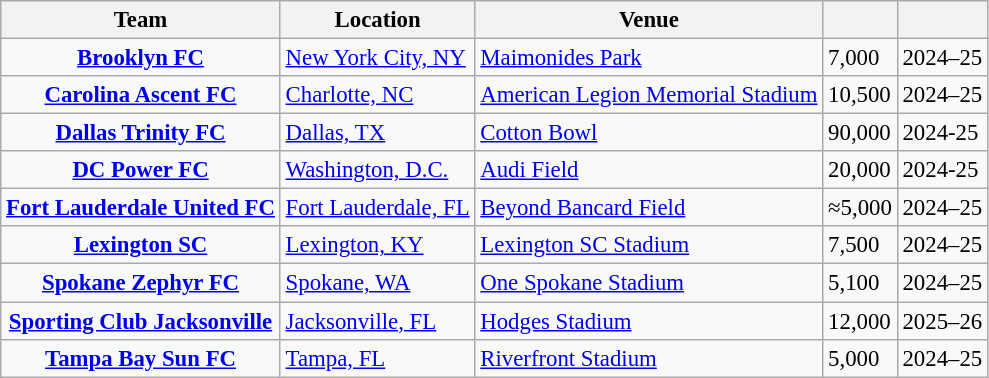<table class="wikitable sortable plainrowheaders" style="font-size:95%">
<tr>
<th scope="col">Team</th>
<th scope="col" class="unsortable">Location</th>
<th scope="col" class="unsortable">Venue</th>
<th scope="col"></th>
<th scope="col"></th>
</tr>
<tr>
<th scope="row" style="background:#f8f9fa"><strong><a href='#'>Brooklyn FC</a></strong></th>
<td><a href='#'>New York City, NY</a></td>
<td><a href='#'>Maimonides Park</a></td>
<td>7,000</td>
<td>2024–25</td>
</tr>
<tr>
<th scope="row" style="background:#f8f9fa"><strong><a href='#'>Carolina Ascent FC</a></strong></th>
<td><a href='#'>Charlotte, NC</a></td>
<td><a href='#'>American Legion Memorial Stadium</a></td>
<td>10,500</td>
<td>2024–25</td>
</tr>
<tr>
<th scope="row" style="background:#f8f9fa"><strong><a href='#'>Dallas Trinity FC</a></strong></th>
<td><a href='#'>Dallas, TX</a></td>
<td><a href='#'>Cotton Bowl</a></td>
<td>90,000</td>
<td>2024-25</td>
</tr>
<tr>
<th scope="row" style="background:#f8f9fa"><strong><a href='#'>DC Power FC</a></strong></th>
<td><a href='#'>Washington, D.C.</a></td>
<td><a href='#'>Audi Field</a></td>
<td>20,000</td>
<td>2024-25</td>
</tr>
<tr>
<th scope="row" style="background:#f8f9fa"><strong><a href='#'>Fort Lauderdale United FC</a></strong></th>
<td><a href='#'>Fort Lauderdale, FL</a></td>
<td><a href='#'>Beyond Bancard Field</a></td>
<td>≈5,000</td>
<td>2024–25</td>
</tr>
<tr>
<th scope="row" style="background:#f8f9fa"><strong><a href='#'>Lexington SC</a></strong></th>
<td><a href='#'>Lexington, KY</a></td>
<td><a href='#'>Lexington SC Stadium</a></td>
<td>7,500</td>
<td>2024–25</td>
</tr>
<tr>
<th scope="row" style="background:#f8f9fa"><strong><a href='#'>Spokane Zephyr FC</a></strong></th>
<td><a href='#'>Spokane, WA</a></td>
<td><a href='#'>One Spokane Stadium</a></td>
<td>5,100</td>
<td>2024–25</td>
</tr>
<tr>
<th scope="row" style="background:#f8f9fa"><strong><a href='#'>Sporting Club Jacksonville</a></strong></th>
<td><a href='#'>Jacksonville, FL</a></td>
<td><a href='#'>Hodges Stadium</a></td>
<td>12,000</td>
<td>2025–26</td>
</tr>
<tr>
<th scope="row" style="background:#f8f9fa"><strong><a href='#'>Tampa Bay Sun FC</a></strong></th>
<td><a href='#'>Tampa, FL</a></td>
<td><a href='#'>Riverfront Stadium</a></td>
<td>5,000</td>
<td>2024–25</td>
</tr>
</table>
